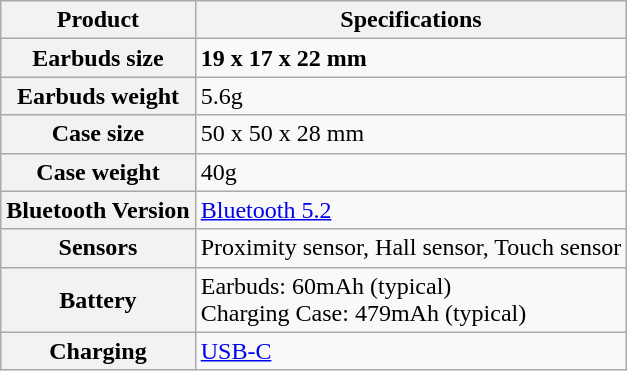<table class="wikitable">
<tr>
<th>Product</th>
<th>Specifications</th>
</tr>
<tr>
<th>Earbuds size</th>
<td><strong>19 x 17 x 22 mm</strong></td>
</tr>
<tr>
<th>Earbuds weight</th>
<td>5.6g</td>
</tr>
<tr>
<th>Case size</th>
<td>50 x 50 x 28 mm</td>
</tr>
<tr>
<th>Case weight</th>
<td>40g</td>
</tr>
<tr>
<th>Bluetooth Version</th>
<td><a href='#'>Bluetooth 5.2</a></td>
</tr>
<tr>
<th>Sensors</th>
<td>Proximity sensor, Hall sensor, Touch sensor</td>
</tr>
<tr>
<th>Battery</th>
<td>Earbuds: 60mAh (typical)<br>Charging Case: 479mAh (typical)</td>
</tr>
<tr>
<th>Charging</th>
<td><a href='#'>USB-C</a></td>
</tr>
</table>
